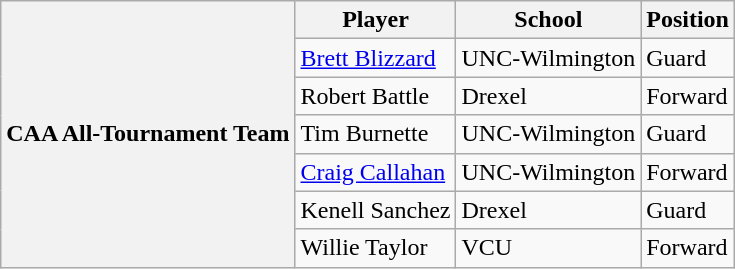<table class="wikitable" border="1">
<tr>
<th rowspan=7 valign=middle>CAA All-Tournament Team</th>
<th>Player</th>
<th>School</th>
<th>Position</th>
</tr>
<tr>
<td><a href='#'>Brett Blizzard</a></td>
<td>UNC-Wilmington</td>
<td>Guard</td>
</tr>
<tr>
<td>Robert Battle</td>
<td>Drexel</td>
<td>Forward</td>
</tr>
<tr>
<td>Tim Burnette</td>
<td>UNC-Wilmington</td>
<td>Guard</td>
</tr>
<tr>
<td><a href='#'>Craig Callahan</a></td>
<td>UNC-Wilmington</td>
<td>Forward</td>
</tr>
<tr>
<td>Kenell Sanchez</td>
<td>Drexel</td>
<td>Guard</td>
</tr>
<tr>
<td>Willie Taylor</td>
<td>VCU</td>
<td>Forward</td>
</tr>
</table>
